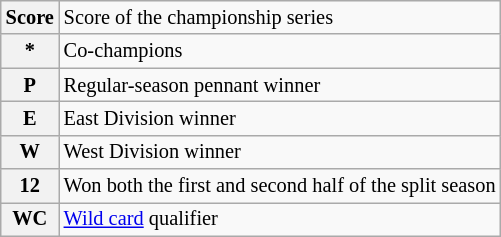<table class="wikitable plainrowheaders" style="font-size:85%">
<tr>
<th scope="row" style="text-align:center"><strong>Score</strong></th>
<td>Score of the championship series</td>
</tr>
<tr>
<th scope="row" style="text-align:center">*</th>
<td>Co-champions</td>
</tr>
<tr>
<th scope="row" style="text-align:center">P</th>
<td>Regular-season pennant winner</td>
</tr>
<tr>
<th scope="row" style="text-align:center">E</th>
<td>East Division winner</td>
</tr>
<tr>
<th scope="row" style="text-align:center">W</th>
<td>West Division winner</td>
</tr>
<tr>
<th scope="row" style="text-align:center">12</th>
<td>Won both the first and second half of the split season</td>
</tr>
<tr>
<th scope="row" style="text-align:center">WC</th>
<td><a href='#'>Wild card</a> qualifier</td>
</tr>
</table>
